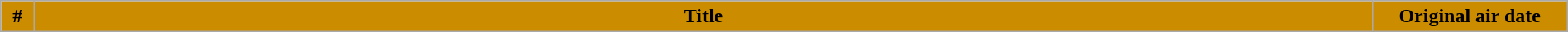<table class="wikitable plainrowheaders" style="width:100%; margin:auto; background:#FFFFFF;">
<tr>
<th style="background-color:#CC8C00;" width="20">#</th>
<th style="background-color:#CC8C00;">Title</th>
<th style="background-color:#CC8C00;" width="150">Original air date<br>

































</th>
</tr>
</table>
